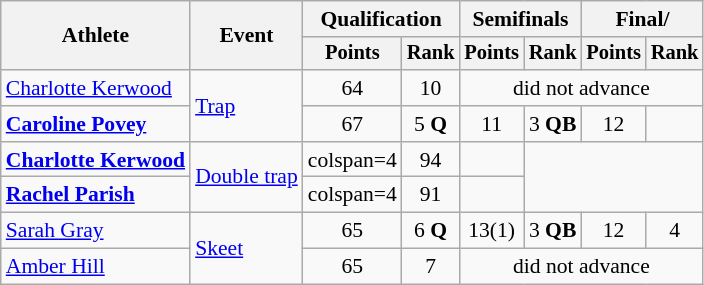<table class="wikitable" style="font-size:90%;">
<tr>
<th rowspan=2>Athlete</th>
<th rowspan=2>Event</th>
<th colspan=2>Qualification</th>
<th colspan=2>Semifinals</th>
<th colspan=2>Final/</th>
</tr>
<tr style="font-size:95%">
<th>Points</th>
<th>Rank</th>
<th>Points</th>
<th>Rank</th>
<th>Points</th>
<th>Rank</th>
</tr>
<tr align=center>
<td align=left><a href='#'>Charlotte Kerwood</a></td>
<td style="text-align:left;" rowspan="2"><a href='#'>Trap</a></td>
<td>64</td>
<td>10</td>
<td colspan=4>did not advance</td>
</tr>
<tr align=center>
<td align=left><strong><a href='#'>Caroline Povey</a></strong></td>
<td>67</td>
<td>5 <strong>Q</strong></td>
<td>11</td>
<td>3 <strong>QB</strong></td>
<td>12</td>
<td></td>
</tr>
<tr align=center>
<td align=left><strong><a href='#'>Charlotte Kerwood</a></strong></td>
<td style="text-align:left;" rowspan="2"><a href='#'>Double trap</a></td>
<td>colspan=4 </td>
<td>94</td>
<td></td>
</tr>
<tr align=center>
<td align=left><strong><a href='#'>Rachel Parish</a></strong></td>
<td>colspan=4 </td>
<td>91</td>
<td></td>
</tr>
<tr align=center>
<td align=left><a href='#'>Sarah Gray</a></td>
<td style="text-align:left;" rowspan="2"><a href='#'>Skeet</a></td>
<td>65</td>
<td>6 <strong>Q</strong></td>
<td>13(1)</td>
<td>3 <strong>QB</strong></td>
<td>12</td>
<td>4</td>
</tr>
<tr align=center>
<td align=left><a href='#'>Amber Hill</a></td>
<td>65</td>
<td>7</td>
<td colspan=4>did not advance</td>
</tr>
</table>
